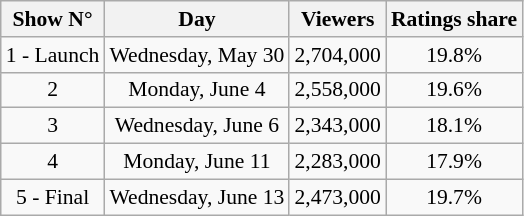<table class="wikitable sortable centre" style="text-align:center;font-size:90%;">
<tr>
<th>Show N°</th>
<th>Day</th>
<th>Viewers</th>
<th>Ratings share</th>
</tr>
<tr>
<td>1 - Launch</td>
<td>Wednesday, May 30</td>
<td>2,704,000</td>
<td>19.8%</td>
</tr>
<tr>
<td>2</td>
<td>Monday, June 4</td>
<td>2,558,000</td>
<td>19.6%</td>
</tr>
<tr>
<td>3</td>
<td>Wednesday, June 6</td>
<td>2,343,000</td>
<td>18.1%</td>
</tr>
<tr>
<td>4</td>
<td>Monday, June 11</td>
<td>2,283,000</td>
<td>17.9%</td>
</tr>
<tr>
<td>5 - Final</td>
<td>Wednesday, June 13</td>
<td>2,473,000</td>
<td>19.7%</td>
</tr>
</table>
